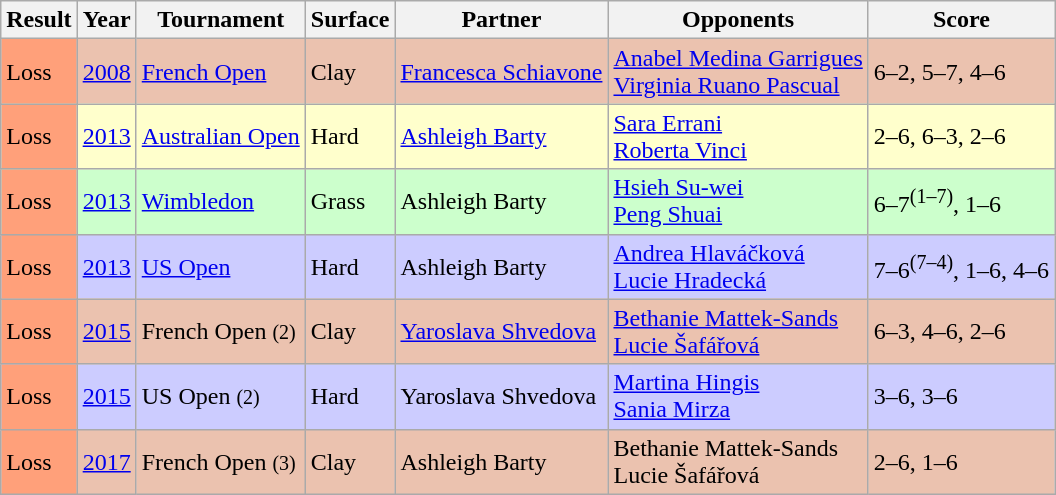<table class="sortable wikitable">
<tr>
<th>Result</th>
<th>Year</th>
<th>Tournament</th>
<th>Surface</th>
<th>Partner</th>
<th>Opponents</th>
<th class=unsortable>Score</th>
</tr>
<tr bgcolor=#ebc2af>
<td bgcolor=#ffa07a>Loss</td>
<td><a href='#'>2008</a></td>
<td><a href='#'>French Open</a></td>
<td>Clay</td>
<td> <a href='#'>Francesca Schiavone</a></td>
<td> <a href='#'>Anabel Medina Garrigues</a> <br>  <a href='#'>Virginia Ruano Pascual</a></td>
<td>6–2, 5–7, 4–6</td>
</tr>
<tr style="background:#ffc;">
<td bgcolor=ffa07a>Loss</td>
<td><a href='#'>2013</a></td>
<td><a href='#'>Australian Open</a></td>
<td>Hard</td>
<td> <a href='#'>Ashleigh Barty</a></td>
<td> <a href='#'>Sara Errani</a> <br>  <a href='#'>Roberta Vinci</a></td>
<td>2–6, 6–3, 2–6</td>
</tr>
<tr style="background:#CCFFCC;">
<td bgcolor=ffa07a>Loss</td>
<td><a href='#'>2013</a></td>
<td><a href='#'>Wimbledon</a></td>
<td>Grass</td>
<td> Ashleigh Barty</td>
<td> <a href='#'>Hsieh Su-wei</a> <br>  <a href='#'>Peng Shuai</a></td>
<td>6–7<sup>(1–7)</sup>, 1–6</td>
</tr>
<tr bgcolor="#CCCCFF">
<td bgcolor=ffa07a>Loss</td>
<td><a href='#'>2013</a></td>
<td><a href='#'>US Open</a></td>
<td>Hard</td>
<td> Ashleigh Barty</td>
<td> <a href='#'>Andrea Hlaváčková</a> <br>  <a href='#'>Lucie Hradecká</a></td>
<td>7–6<sup>(7–4)</sup>, 1–6, 4–6</td>
</tr>
<tr bgcolor=#ebc2af>
<td bgcolor=ffa07a>Loss</td>
<td><a href='#'>2015</a></td>
<td>French Open <small>(2)</small></td>
<td>Clay</td>
<td> <a href='#'>Yaroslava Shvedova</a></td>
<td> <a href='#'>Bethanie Mattek-Sands</a> <br>  <a href='#'>Lucie Šafářová</a></td>
<td>6–3, 4–6, 2–6</td>
</tr>
<tr bgcolor=#CCCCFF>
<td bgcolor=ffa07a>Loss</td>
<td><a href='#'>2015</a></td>
<td>US Open <small>(2)</small></td>
<td>Hard</td>
<td> Yaroslava Shvedova</td>
<td> <a href='#'>Martina Hingis</a> <br>  <a href='#'>Sania Mirza</a></td>
<td>3–6, 3–6</td>
</tr>
<tr bgcolor=ebc2af>
<td bgcolor=#ffa07a>Loss</td>
<td><a href='#'>2017</a></td>
<td>French Open <small>(3)</small></td>
<td>Clay</td>
<td> Ashleigh Barty</td>
<td> Bethanie Mattek-Sands <br>  Lucie Šafářová</td>
<td>2–6, 1–6</td>
</tr>
</table>
